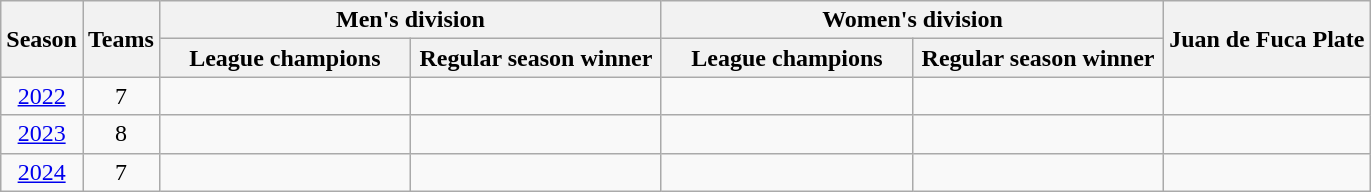<table class="wikitable" style="text-align:center;margin-left:1em;">
<tr>
<th rowspan = 2 width="40">Season</th>
<th rowspan=2>Teams</th>
<th colspan=2>Men's division</th>
<th colspan=2>Women's division</th>
<th rowspan=2>Juan de Fuca Plate</th>
</tr>
<tr>
<th style="width:160px;">League champions</th>
<th style="width:160px;">Regular season winner</th>
<th style="width:160px;">League champions</th>
<th style="width:160px;">Regular season winner</th>
</tr>
<tr>
<td><a href='#'>2022</a></td>
<td>7</td>
<td></td>
<td></td>
<td></td>
<td></td>
<td></td>
</tr>
<tr>
<td><a href='#'>2023</a></td>
<td>8</td>
<td></td>
<td></td>
<td></td>
<td></td>
<td></td>
</tr>
<tr>
<td><a href='#'>2024</a></td>
<td>7</td>
<td></td>
<td></td>
<td></td>
<td></td>
<td></td>
</tr>
</table>
